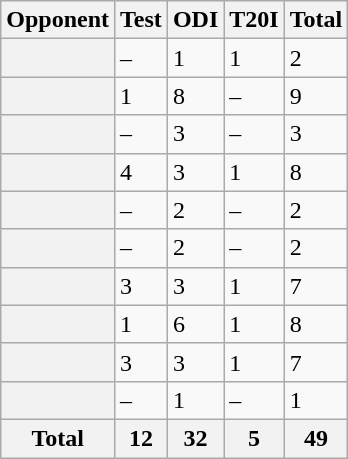<table class="wikitable">
<tr>
<th>Opponent</th>
<th>Test</th>
<th>ODI</th>
<th>T20I</th>
<th>Total</th>
</tr>
<tr>
<th></th>
<td>–</td>
<td>1</td>
<td>1</td>
<td>2</td>
</tr>
<tr>
<th></th>
<td>1</td>
<td>8</td>
<td>–</td>
<td>9</td>
</tr>
<tr>
<th></th>
<td>–</td>
<td>3</td>
<td>–</td>
<td>3</td>
</tr>
<tr>
<th></th>
<td>4</td>
<td>3</td>
<td>1</td>
<td>8</td>
</tr>
<tr>
<th></th>
<td>–</td>
<td>2</td>
<td>–</td>
<td>2</td>
</tr>
<tr>
<th></th>
<td>–</td>
<td>2</td>
<td>–</td>
<td>2</td>
</tr>
<tr>
<th></th>
<td>3</td>
<td>3</td>
<td>1</td>
<td>7</td>
</tr>
<tr>
<th></th>
<td>1</td>
<td>6</td>
<td>1</td>
<td>8</td>
</tr>
<tr>
<th></th>
<td>3</td>
<td>3</td>
<td>1</td>
<td>7</td>
</tr>
<tr>
<th></th>
<td>–</td>
<td>1</td>
<td>–</td>
<td>1</td>
</tr>
<tr>
<th>Total</th>
<th>12</th>
<th>32</th>
<th>5</th>
<th>49</th>
</tr>
</table>
